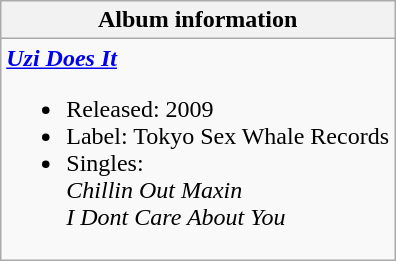<table class="wikitable">
<tr>
<th align="left">Album information</th>
</tr>
<tr>
<td><strong><em><a href='#'>Uzi Does It</a></em></strong><br><ul><li>Released: 2009</li><li>Label: Tokyo Sex Whale Records</li><li>Singles: <br><em>Chillin Out Maxin</em> <br> <em>I Dont Care About You</em></li></ul></td>
</tr>
</table>
